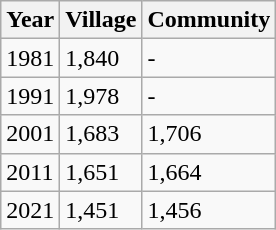<table class="wikitable">
<tr>
<th>Year</th>
<th>Village</th>
<th>Community</th>
</tr>
<tr>
<td>1981</td>
<td>1,840</td>
<td>-</td>
</tr>
<tr>
<td>1991</td>
<td>1,978</td>
<td>-</td>
</tr>
<tr>
<td>2001</td>
<td>1,683</td>
<td>1,706</td>
</tr>
<tr>
<td>2011</td>
<td>1,651</td>
<td>1,664</td>
</tr>
<tr>
<td>2021</td>
<td>1,451</td>
<td>1,456</td>
</tr>
</table>
